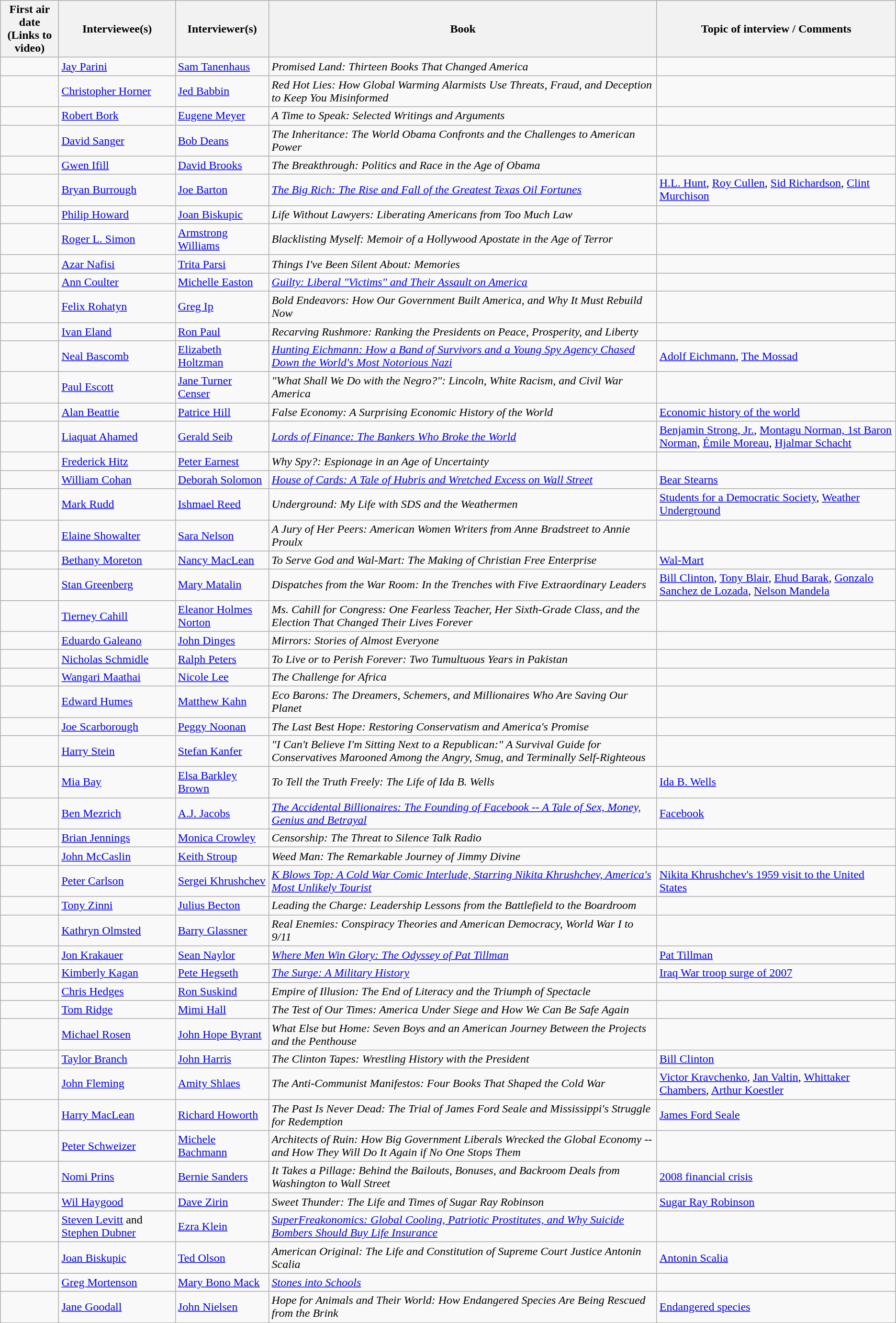<table class="wikitable">
<tr>
<th>First air date<br>(Links to video)</th>
<th>Interviewee(s)</th>
<th>Interviewer(s)</th>
<th>Book</th>
<th>Topic of interview / Comments</th>
</tr>
<tr>
<td></td>
<td><a href='#'>Jay Parini</a></td>
<td><a href='#'>Sam Tanenhaus</a></td>
<td><em>Promised Land: Thirteen Books That Changed America </em></td>
<td></td>
</tr>
<tr>
<td></td>
<td><a href='#'>Christopher Horner</a></td>
<td><a href='#'>Jed Babbin</a></td>
<td><em>Red Hot Lies: How Global Warming Alarmists Use Threats, Fraud, and Deception to Keep You Misinformed </em></td>
<td></td>
</tr>
<tr>
<td></td>
<td><a href='#'>Robert Bork</a></td>
<td><a href='#'>Eugene Meyer</a></td>
<td><em>A Time to Speak: Selected Writings and Arguments </em></td>
<td></td>
</tr>
<tr>
<td></td>
<td><a href='#'>David Sanger</a></td>
<td><a href='#'>Bob Deans</a></td>
<td><em>The Inheritance: The World Obama Confronts and the Challenges to American Power</em></td>
<td></td>
</tr>
<tr>
<td></td>
<td><a href='#'>Gwen Ifill</a></td>
<td><a href='#'>David Brooks</a></td>
<td><em>The Breakthrough: Politics and Race in the Age of Obama</em></td>
<td></td>
</tr>
<tr>
<td></td>
<td><a href='#'>Bryan Burrough</a></td>
<td><a href='#'>Joe Barton</a></td>
<td><em><a href='#'>The Big Rich: The Rise and Fall of the Greatest Texas Oil Fortunes</a></em></td>
<td><a href='#'>H.L. Hunt</a>, <a href='#'>Roy Cullen</a>, <a href='#'>Sid Richardson</a>, <a href='#'>Clint Murchison</a></td>
</tr>
<tr>
<td></td>
<td><a href='#'>Philip Howard</a></td>
<td><a href='#'>Joan Biskupic</a></td>
<td><em>Life Without Lawyers: Liberating Americans from Too Much Law </em></td>
<td></td>
</tr>
<tr>
<td></td>
<td><a href='#'>Roger L. Simon</a></td>
<td><a href='#'>Armstrong Williams</a></td>
<td><em>Blacklisting Myself: Memoir of a Hollywood Apostate in the Age of Terror </em></td>
<td></td>
</tr>
<tr>
<td></td>
<td><a href='#'>Azar Nafisi</a></td>
<td><a href='#'>Trita Parsi</a></td>
<td><em>Things I've Been Silent About: Memories</em></td>
<td></td>
</tr>
<tr>
<td></td>
<td><a href='#'>Ann Coulter</a></td>
<td><a href='#'>Michelle Easton</a></td>
<td><em><a href='#'>Guilty: Liberal "Victims" and Their Assault on America</a></em></td>
<td></td>
</tr>
<tr>
<td></td>
<td><a href='#'>Felix Rohatyn</a></td>
<td><a href='#'>Greg Ip</a></td>
<td><em>Bold Endeavors: How Our Government Built America, and Why It Must Rebuild Now</em></td>
<td></td>
</tr>
<tr>
<td></td>
<td><a href='#'>Ivan Eland</a></td>
<td><a href='#'>Ron Paul</a></td>
<td><em>Recarving Rushmore: Ranking the Presidents on Peace, Prosperity, and Liberty</em></td>
<td></td>
</tr>
<tr>
<td></td>
<td><a href='#'>Neal Bascomb</a></td>
<td><a href='#'>Elizabeth Holtzman</a></td>
<td><em><a href='#'>Hunting Eichmann: How a Band of Survivors and a Young Spy Agency Chased Down the World's Most Notorious Nazi</a></em></td>
<td><a href='#'>Adolf Eichmann</a>, <a href='#'>The Mossad</a></td>
</tr>
<tr>
<td></td>
<td><a href='#'>Paul Escott</a></td>
<td><a href='#'>Jane Turner Censer</a></td>
<td><em>"What Shall We Do with the Negro?": Lincoln, White Racism, and Civil War America</em></td>
<td></td>
</tr>
<tr>
<td></td>
<td><a href='#'>Alan Beattie</a></td>
<td><a href='#'>Patrice Hill</a></td>
<td><em>False Economy: A Surprising Economic History of the World</em></td>
<td><a href='#'>Economic history of the world</a></td>
</tr>
<tr>
<td></td>
<td><a href='#'>Liaquat Ahamed</a></td>
<td><a href='#'>Gerald Seib</a></td>
<td><em><a href='#'>Lords of Finance: The Bankers Who Broke the World</a></em></td>
<td><a href='#'>Benjamin Strong, Jr.</a>, <a href='#'>Montagu Norman, 1st Baron Norman</a>, <a href='#'>Émile Moreau</a>, <a href='#'>Hjalmar Schacht</a></td>
</tr>
<tr>
<td></td>
<td><a href='#'>Frederick Hitz</a></td>
<td><a href='#'>Peter Earnest</a></td>
<td><em>Why Spy?: Espionage in an Age of Uncertainty</em></td>
<td></td>
</tr>
<tr>
<td></td>
<td><a href='#'>William Cohan</a></td>
<td><a href='#'>Deborah Solomon</a></td>
<td><em><a href='#'>House of Cards: A Tale of Hubris and Wretched Excess on Wall Street</a></em></td>
<td><a href='#'>Bear Stearns</a></td>
</tr>
<tr>
<td></td>
<td><a href='#'>Mark Rudd</a></td>
<td><a href='#'>Ishmael Reed</a></td>
<td><em>Underground: My Life with SDS and the Weathermen</em></td>
<td><a href='#'>Students for a Democratic Society</a>, <a href='#'>Weather Underground</a></td>
</tr>
<tr>
<td></td>
<td><a href='#'>Elaine Showalter</a></td>
<td><a href='#'>Sara Nelson</a></td>
<td><em>A Jury of Her Peers: American Women Writers from Anne Bradstreet to Annie Proulx</em></td>
<td></td>
</tr>
<tr>
<td></td>
<td><a href='#'>Bethany Moreton</a></td>
<td><a href='#'>Nancy MacLean</a></td>
<td><em>To Serve God and Wal-Mart: The Making of Christian Free Enterprise</em></td>
<td><a href='#'>Wal-Mart</a></td>
</tr>
<tr>
<td></td>
<td><a href='#'>Stan Greenberg</a></td>
<td><a href='#'>Mary Matalin</a></td>
<td><em>Dispatches from the War Room: In the Trenches with Five Extraordinary Leaders</em></td>
<td><a href='#'>Bill Clinton</a>, <a href='#'>Tony Blair</a>, <a href='#'>Ehud Barak</a>, <a href='#'>Gonzalo Sanchez de Lozada</a>, <a href='#'>Nelson Mandela</a></td>
</tr>
<tr>
<td></td>
<td><a href='#'>Tierney Cahill</a></td>
<td><a href='#'>Eleanor Holmes Norton</a></td>
<td><em>Ms. Cahill for Congress: One Fearless Teacher, Her Sixth-Grade Class, and the Election That Changed Their Lives Forever </em></td>
<td></td>
</tr>
<tr>
<td></td>
<td><a href='#'>Eduardo Galeano</a></td>
<td><a href='#'>John Dinges</a></td>
<td><em>Mirrors: Stories of Almost Everyone</em></td>
<td></td>
</tr>
<tr>
<td></td>
<td><a href='#'>Nicholas Schmidle</a></td>
<td><a href='#'>Ralph Peters</a></td>
<td><em>To Live or to Perish Forever: Two Tumultuous Years in Pakistan</em></td>
<td></td>
</tr>
<tr>
<td></td>
<td><a href='#'>Wangari Maathai</a></td>
<td><a href='#'>Nicole Lee</a></td>
<td><em>The Challenge for Africa</em></td>
<td></td>
</tr>
<tr>
<td></td>
<td><a href='#'>Edward Humes</a></td>
<td><a href='#'>Matthew Kahn</a></td>
<td><em>Eco Barons: The Dreamers, Schemers, and Millionaires Who Are Saving Our Planet</em></td>
<td></td>
</tr>
<tr>
<td></td>
<td><a href='#'>Joe Scarborough</a></td>
<td><a href='#'>Peggy Noonan</a></td>
<td><em>The Last Best Hope: Restoring Conservatism and America's Promise</em></td>
<td></td>
</tr>
<tr>
<td></td>
<td><a href='#'>Harry Stein</a></td>
<td><a href='#'>Stefan Kanfer</a></td>
<td><em>"I Can't Believe I'm Sitting Next to a Republican:" A Survival Guide for Conservatives Marooned Among the Angry, Smug, and Terminally Self-Righteous </em></td>
<td></td>
</tr>
<tr>
<td></td>
<td><a href='#'>Mia Bay</a></td>
<td><a href='#'>Elsa Barkley Brown</a></td>
<td><em>To Tell the Truth Freely: The Life of Ida B. Wells</em></td>
<td><a href='#'>Ida B. Wells</a></td>
</tr>
<tr>
<td></td>
<td><a href='#'>Ben Mezrich</a></td>
<td><a href='#'>A.J. Jacobs</a></td>
<td><em><a href='#'>The Accidental Billionaires: The Founding of Facebook -- A Tale of Sex, Money, Genius and Betrayal</a></em></td>
<td><a href='#'>Facebook</a></td>
</tr>
<tr>
<td></td>
<td><a href='#'>Brian Jennings</a></td>
<td><a href='#'>Monica Crowley</a></td>
<td><em>Censorship: The Threat to Silence Talk Radio</em></td>
<td></td>
</tr>
<tr>
<td></td>
<td><a href='#'>John McCaslin</a></td>
<td><a href='#'>Keith Stroup</a></td>
<td><em>Weed Man: The Remarkable Journey of Jimmy Divine </em></td>
<td></td>
</tr>
<tr>
<td></td>
<td><a href='#'>Peter Carlson</a></td>
<td><a href='#'>Sergei Khrushchev</a></td>
<td><em><a href='#'>K Blows Top: A Cold War Comic Interlude, Starring Nikita Khrushchev, America's Most Unlikely Tourist</a></em></td>
<td><a href='#'>Nikita Khrushchev's 1959 visit to the United States</a></td>
</tr>
<tr>
<td></td>
<td><a href='#'>Tony Zinni</a></td>
<td><a href='#'>Julius Becton</a></td>
<td><em>Leading the Charge: Leadership Lessons from the Battlefield to the Boardroom </em></td>
<td></td>
</tr>
<tr>
<td></td>
<td><a href='#'>Kathryn Olmsted</a></td>
<td><a href='#'>Barry Glassner</a></td>
<td><em>Real Enemies: Conspiracy Theories and American Democracy, World War I to 9/11</em></td>
<td></td>
</tr>
<tr>
<td></td>
<td><a href='#'>Jon Krakauer</a></td>
<td><a href='#'>Sean Naylor</a></td>
<td><em><a href='#'>Where Men Win Glory: The Odyssey of Pat Tillman</a></em></td>
<td><a href='#'>Pat Tillman</a></td>
</tr>
<tr>
<td></td>
<td><a href='#'>Kimberly Kagan</a></td>
<td><a href='#'>Pete Hegseth</a></td>
<td><em><a href='#'>The Surge: A Military History</a></em></td>
<td><a href='#'>Iraq War troop surge of 2007</a></td>
</tr>
<tr>
<td></td>
<td><a href='#'>Chris Hedges</a></td>
<td><a href='#'>Ron Suskind</a></td>
<td><em>Empire of Illusion: The End of Literacy and the Triumph of Spectacle</em></td>
<td></td>
</tr>
<tr>
<td></td>
<td><a href='#'>Tom Ridge</a></td>
<td><a href='#'>Mimi Hall</a></td>
<td><em>The Test of Our Times: America Under Siege and How We Can Be Safe Again</em></td>
<td></td>
</tr>
<tr>
<td></td>
<td><a href='#'>Michael Rosen</a></td>
<td><a href='#'>John Hope Byrant</a></td>
<td><em>What Else but Home: Seven Boys and an American Journey Between the Projects and the Penthouse</em></td>
<td></td>
</tr>
<tr>
<td></td>
<td><a href='#'>Taylor Branch</a></td>
<td><a href='#'>John Harris</a></td>
<td><em>The Clinton Tapes: Wrestling History with the President</em></td>
<td><a href='#'>Bill Clinton</a></td>
</tr>
<tr>
<td></td>
<td><a href='#'>John Fleming</a></td>
<td><a href='#'>Amity Shlaes</a></td>
<td><em>The Anti-Communist Manifestos: Four Books That Shaped the Cold War</em></td>
<td><a href='#'>Victor Kravchenko</a>, <a href='#'>Jan Valtin</a>, <a href='#'>Whittaker Chambers</a>, <a href='#'>Arthur Koestler</a></td>
</tr>
<tr>
<td></td>
<td><a href='#'>Harry MacLean</a></td>
<td><a href='#'>Richard Howorth</a></td>
<td><em>The Past Is Never Dead: The Trial of James Ford Seale and Mississippi's Struggle for Redemption</em></td>
<td><a href='#'>James Ford Seale</a></td>
</tr>
<tr>
<td></td>
<td><a href='#'>Peter Schweizer</a></td>
<td><a href='#'>Michele Bachmann</a></td>
<td><em>Architects of Ruin: How Big Government Liberals Wrecked the Global Economy -- and How They Will Do It Again if No One Stops Them</em></td>
<td></td>
</tr>
<tr>
<td></td>
<td><a href='#'>Nomi Prins</a></td>
<td><a href='#'>Bernie Sanders</a></td>
<td><em>It Takes a Pillage: Behind the Bailouts, Bonuses, and Backroom Deals from Washington to Wall Street</em></td>
<td><a href='#'>2008 financial crisis</a></td>
</tr>
<tr>
<td></td>
<td><a href='#'>Wil Haygood</a></td>
<td><a href='#'>Dave Zirin</a></td>
<td><em>Sweet Thunder: The Life and Times of Sugar Ray Robinson</em></td>
<td><a href='#'>Sugar Ray Robinson</a></td>
</tr>
<tr>
<td></td>
<td><a href='#'>Steven Levitt</a> and <a href='#'>Stephen Dubner</a></td>
<td><a href='#'>Ezra Klein</a></td>
<td><em><a href='#'>SuperFreakonomics: Global Cooling, Patriotic Prostitutes, and Why Suicide Bombers Should Buy Life Insurance</a></em></td>
<td></td>
</tr>
<tr>
<td></td>
<td><a href='#'>Joan Biskupic</a></td>
<td><a href='#'>Ted Olson</a></td>
<td><em>American Original: The Life and Constitution of Supreme Court Justice Antonin Scalia</em></td>
<td><a href='#'>Antonin Scalia</a></td>
</tr>
<tr>
<td></td>
<td><a href='#'>Greg Mortenson</a></td>
<td><a href='#'>Mary Bono Mack</a></td>
<td><em><a href='#'>Stones into Schools</a></em></td>
<td></td>
</tr>
<tr>
<td></td>
<td><a href='#'>Jane Goodall</a></td>
<td><a href='#'>John Nielsen</a></td>
<td><em>Hope for Animals and Their World: How Endangered Species Are Being Rescued from the Brink</em></td>
<td><a href='#'>Endangered species</a></td>
</tr>
</table>
